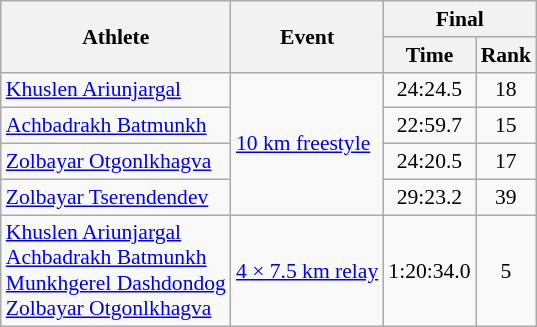<table class=wikitable style=font-size:90%;text-align:center>
<tr>
<th rowspan=2>Athlete</th>
<th rowspan=2>Event</th>
<th colspan=2>Final</th>
</tr>
<tr>
<th>Time</th>
<th>Rank</th>
</tr>
<tr>
<td align=left><a href='#'>Khuslen Ariunjargal</a></td>
<td align=left rowspan=4><a href='#'>10 km freestyle</a></td>
<td>24:24.5</td>
<td>18</td>
</tr>
<tr>
<td align=left><a href='#'>Achbadrakh Batmunkh</a></td>
<td>22:59.7</td>
<td>15</td>
</tr>
<tr>
<td align=left><a href='#'>Zolbayar Otgonlkhagva</a></td>
<td>24:20.5</td>
<td>17</td>
</tr>
<tr>
<td align=left><a href='#'>Zolbayar Tserendendev</a></td>
<td>29:23.2</td>
<td>39</td>
</tr>
<tr>
<td align=left><a href='#'>Khuslen Ariunjargal</a><br><a href='#'>Achbadrakh Batmunkh</a><br><a href='#'>Munkhgerel Dashdondog</a><br><a href='#'>Zolbayar Otgonlkhagva</a></td>
<td align=left><a href='#'>4 × 7.5 km relay</a></td>
<td>1:20:34.0</td>
<td>5</td>
</tr>
</table>
